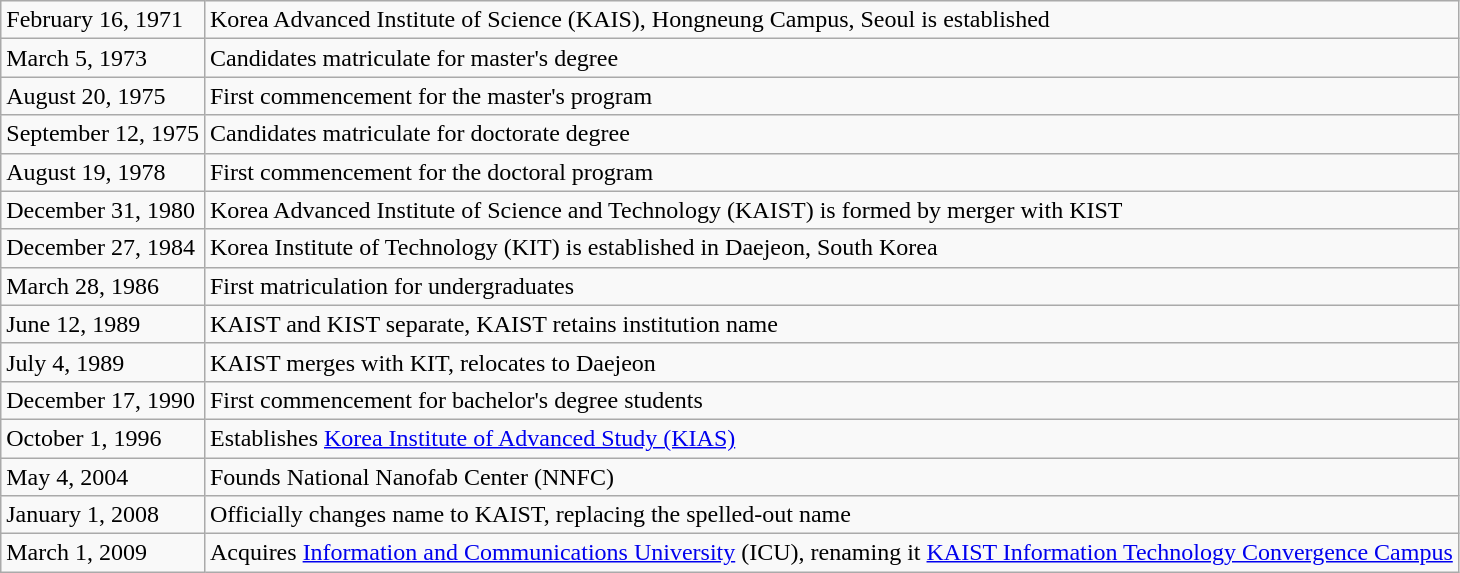<table class="wikitable">
<tr>
<td>February 16, 1971</td>
<td>Korea Advanced Institute of Science (KAIS), Hongneung Campus, Seoul is established</td>
</tr>
<tr>
<td>March 5, 1973</td>
<td>Candidates matriculate for master's degree</td>
</tr>
<tr>
<td>August 20, 1975</td>
<td>First commencement for the master's program</td>
</tr>
<tr>
<td>September 12, 1975</td>
<td>Candidates matriculate for doctorate degree</td>
</tr>
<tr>
<td>August 19, 1978</td>
<td>First commencement for the doctoral program</td>
</tr>
<tr>
<td>December 31, 1980</td>
<td>Korea Advanced Institute of Science and Technology (KAIST) is formed by merger with KIST</td>
</tr>
<tr>
<td>December 27, 1984</td>
<td>Korea Institute of Technology (KIT) is established in Daejeon, South Korea</td>
</tr>
<tr>
<td>March 28, 1986</td>
<td>First matriculation for undergraduates</td>
</tr>
<tr>
<td>June 12, 1989</td>
<td>KAIST and KIST separate, KAIST retains institution name</td>
</tr>
<tr>
<td>July 4, 1989</td>
<td>KAIST merges with KIT, relocates to Daejeon</td>
</tr>
<tr>
<td>December 17, 1990</td>
<td>First commencement for bachelor's degree students</td>
</tr>
<tr>
<td>October 1, 1996</td>
<td>Establishes <a href='#'>Korea Institute of Advanced Study (KIAS)</a></td>
</tr>
<tr>
<td>May 4, 2004</td>
<td>Founds National Nanofab Center (NNFC)</td>
</tr>
<tr>
<td>January 1, 2008</td>
<td>Officially changes name to KAIST, replacing the spelled-out name</td>
</tr>
<tr>
<td>March 1, 2009</td>
<td>Acquires <a href='#'>Information and Communications University</a> (ICU), renaming it <a href='#'>KAIST Information Technology Convergence Campus</a></td>
</tr>
</table>
